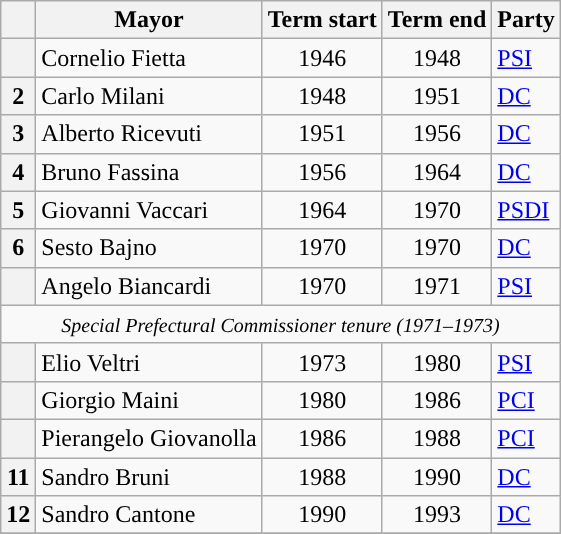<table class="wikitable">
<tr>
<th class=unsortable> </th>
<th>Mayor</th>
<th>Term start</th>
<th>Term end</th>
<th>Party</th>
</tr>
<tr>
<th style="background:"></th>
<td>Cornelio Fietta</td>
<td align=center>1946</td>
<td align=center>1948</td>
<td><a href='#'>PSI</a></td>
</tr>
<tr>
<th style="background:">2</th>
<td>Carlo Milani</td>
<td align=center>1948</td>
<td align=center>1951</td>
<td><a href='#'>DC</a></td>
</tr>
<tr>
<th style="background:">3</th>
<td>Alberto Ricevuti</td>
<td align=center>1951</td>
<td align=center>1956</td>
<td><a href='#'>DC</a></td>
</tr>
<tr>
<th style="background:">4</th>
<td>Bruno Fassina</td>
<td align=center>1956</td>
<td align=center>1964</td>
<td><a href='#'>DC</a></td>
</tr>
<tr>
<th style="background:">5</th>
<td>Giovanni Vaccari</td>
<td align=center>1964</td>
<td align=center>1970</td>
<td><a href='#'>PSDI</a></td>
</tr>
<tr>
<th style="background:">6</th>
<td>Sesto Bajno</td>
<td align=center>1970</td>
<td align=center>1970</td>
<td><a href='#'>DC</a></td>
</tr>
<tr>
<th style="background:"></th>
<td>Angelo Biancardi</td>
<td align=center>1970</td>
<td align=center>1971</td>
<td><a href='#'>PSI</a></td>
</tr>
<tr>
<td align=center colspan=5><small><em>Special Prefectural Commissioner tenure (1971–1973)</em></small></td>
</tr>
<tr>
<th style="background:"></th>
<td>Elio Veltri</td>
<td align=center>1973</td>
<td align=center>1980</td>
<td><a href='#'>PSI</a></td>
</tr>
<tr>
<th style="background:"></th>
<td>Giorgio Maini</td>
<td align=center>1980</td>
<td align=center>1986</td>
<td><a href='#'>PCI</a></td>
</tr>
<tr>
<th style="background:"></th>
<td>Pierangelo Giovanolla</td>
<td align=center>1986</td>
<td align=center>1988</td>
<td><a href='#'>PCI</a></td>
</tr>
<tr>
<th style="background:">11</th>
<td>Sandro Bruni</td>
<td align=center>1988</td>
<td align=center>1990</td>
<td><a href='#'>DC</a></td>
</tr>
<tr>
<th style="background:">12</th>
<td>Sandro Cantone</td>
<td align=center>1990</td>
<td align=center>1993</td>
<td><a href='#'>DC</a></td>
</tr>
<tr>
</tr>
</table>
